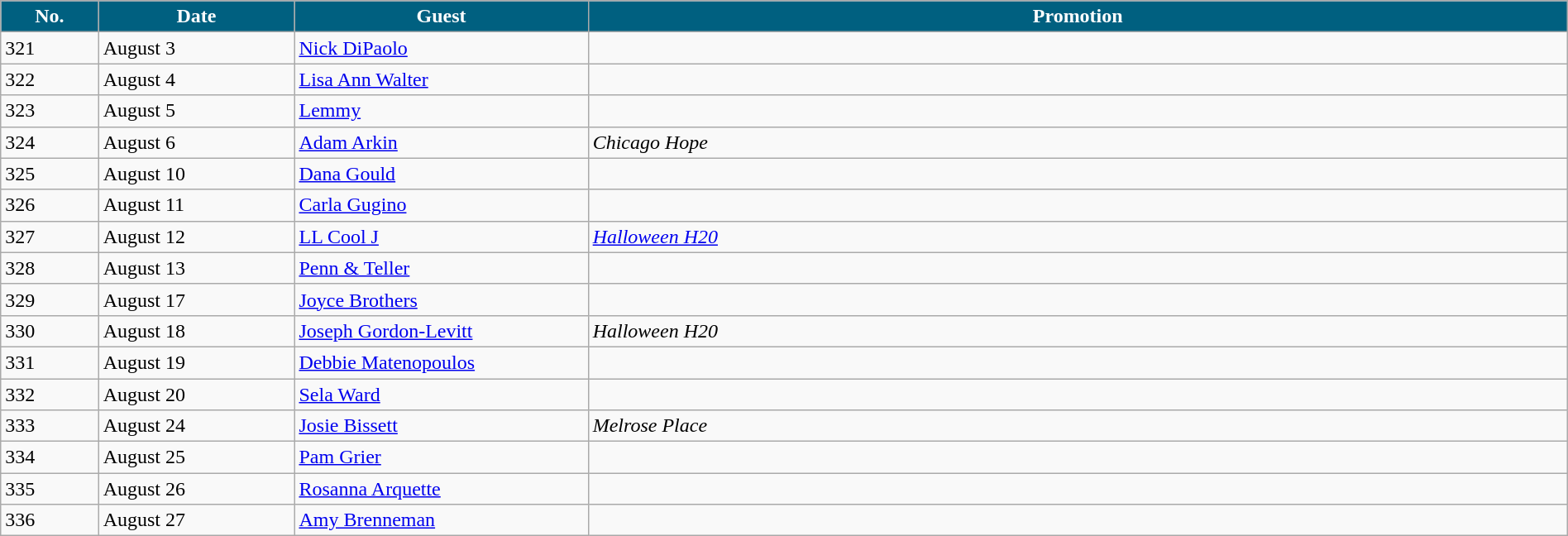<table class="wikitable" width="100%">
<tr>
<th width="5%" style="background:#006080; color:#FFFFFF"><abbr>No.</abbr></th>
<th width="10%" style="background:#006080; color:#FFFFFF">Date</th>
<th width="15%" style="background:#006080; color:#FFFFFF">Guest</th>
<th width="50%" style="background:#006080; color:#FFFFFF">Promotion</th>
</tr>
<tr>
<td>321</td>
<td>August 3</td>
<td><a href='#'>Nick DiPaolo</a></td>
<td></td>
</tr>
<tr>
<td>322</td>
<td>August 4</td>
<td><a href='#'>Lisa Ann Walter</a></td>
<td></td>
</tr>
<tr>
<td>323</td>
<td>August 5</td>
<td><a href='#'>Lemmy</a></td>
<td></td>
</tr>
<tr>
<td>324</td>
<td>August 6</td>
<td><a href='#'>Adam Arkin</a></td>
<td><em>Chicago Hope</em></td>
</tr>
<tr>
<td>325</td>
<td>August 10</td>
<td><a href='#'>Dana Gould</a></td>
<td></td>
</tr>
<tr>
<td>326</td>
<td>August 11</td>
<td><a href='#'>Carla Gugino</a></td>
<td></td>
</tr>
<tr>
<td>327</td>
<td>August 12</td>
<td><a href='#'>LL Cool J</a></td>
<td><em><a href='#'>Halloween H20</a></em></td>
</tr>
<tr>
<td>328</td>
<td>August 13</td>
<td><a href='#'>Penn & Teller</a></td>
<td></td>
</tr>
<tr>
<td>329</td>
<td>August 17</td>
<td><a href='#'>Joyce Brothers</a></td>
<td></td>
</tr>
<tr>
<td>330</td>
<td>August 18</td>
<td><a href='#'>Joseph Gordon-Levitt</a></td>
<td><em>Halloween H20</em></td>
</tr>
<tr>
<td>331</td>
<td>August 19</td>
<td><a href='#'>Debbie Matenopoulos</a></td>
<td></td>
</tr>
<tr>
<td>332</td>
<td>August 20</td>
<td><a href='#'>Sela Ward</a></td>
<td></td>
</tr>
<tr>
<td>333</td>
<td>August 24</td>
<td><a href='#'>Josie Bissett</a></td>
<td><em>Melrose Place</em></td>
</tr>
<tr>
<td>334</td>
<td>August 25</td>
<td><a href='#'>Pam Grier</a></td>
<td></td>
</tr>
<tr>
<td>335</td>
<td>August 26</td>
<td><a href='#'>Rosanna Arquette</a></td>
<td></td>
</tr>
<tr>
<td>336</td>
<td>August 27</td>
<td><a href='#'>Amy Brenneman</a></td>
<td></td>
</tr>
</table>
